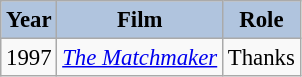<table class="wikitable" style="font-size:95%;">
<tr>
<th style="background:#B0C4DE;">Year</th>
<th style="background:#B0C4DE;">Film</th>
<th style="background:#B0C4DE;">Role</th>
</tr>
<tr>
<td>1997</td>
<td><em><a href='#'>The Matchmaker</a></em></td>
<td>Thanks</td>
</tr>
</table>
